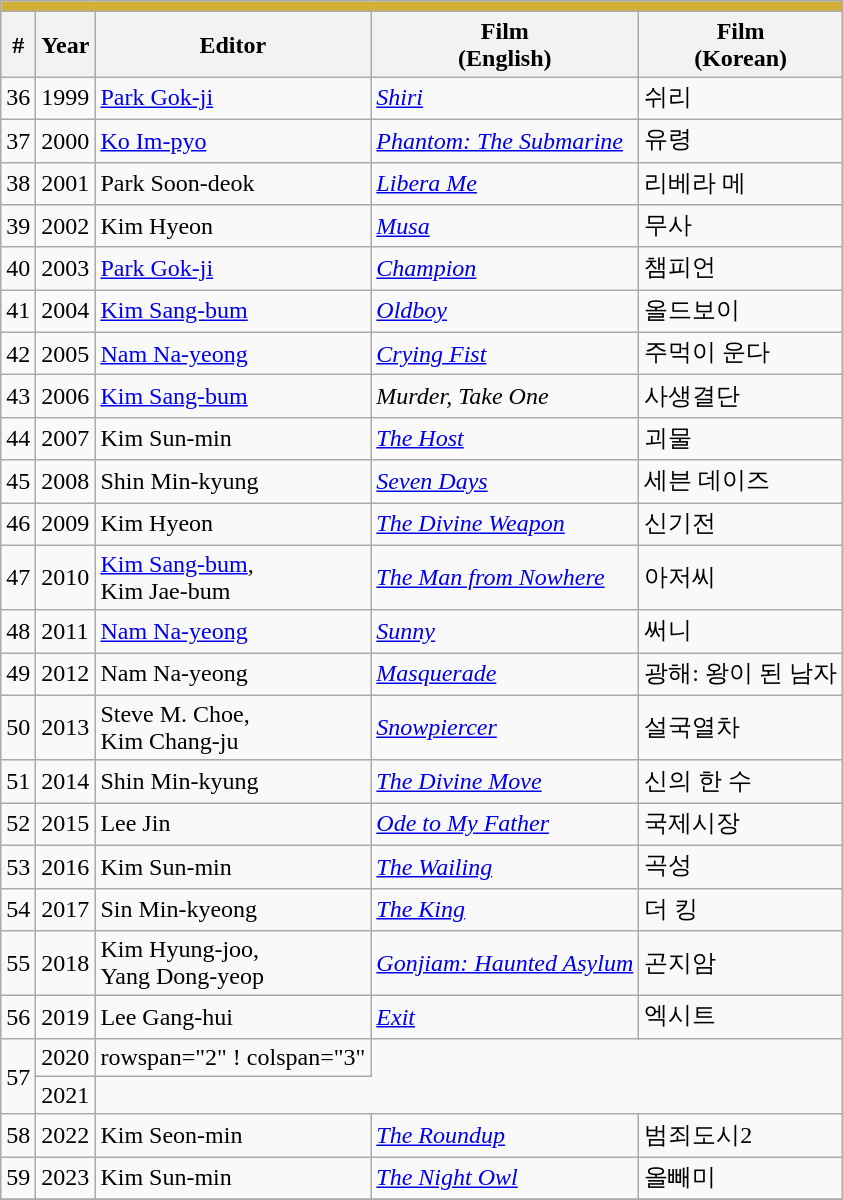<table class="wikitable collapsible collapsed">
<tr>
<th colspan="5" style="background: #D4AF37;"></th>
</tr>
<tr>
<th>#</th>
<th>Year</th>
<th>Editor</th>
<th>Film<br>(English)</th>
<th>Film<br>(Korean)</th>
</tr>
<tr>
<td>36</td>
<td>1999</td>
<td><a href='#'>Park Gok-ji</a></td>
<td><em><a href='#'>Shiri</a></em></td>
<td>쉬리</td>
</tr>
<tr>
<td>37</td>
<td>2000</td>
<td><a href='#'>Ko Im-pyo</a></td>
<td><em><a href='#'>Phantom: The Submarine</a></em></td>
<td>유령</td>
</tr>
<tr>
<td>38</td>
<td>2001</td>
<td>Park Soon-deok</td>
<td><em><a href='#'>Libera Me</a></em></td>
<td>리베라 메</td>
</tr>
<tr>
<td>39</td>
<td>2002</td>
<td>Kim Hyeon</td>
<td><em><a href='#'>Musa</a></em></td>
<td>무사</td>
</tr>
<tr>
<td>40</td>
<td>2003</td>
<td><a href='#'>Park Gok-ji</a></td>
<td><em><a href='#'>Champion</a></em></td>
<td>챔피언</td>
</tr>
<tr>
<td>41</td>
<td>2004</td>
<td><a href='#'>Kim Sang-bum</a></td>
<td><em><a href='#'>Oldboy</a></em></td>
<td>올드보이</td>
</tr>
<tr>
<td>42</td>
<td>2005</td>
<td><a href='#'>Nam Na-yeong</a></td>
<td><em><a href='#'>Crying Fist</a></em></td>
<td>주먹이 운다</td>
</tr>
<tr>
<td>43</td>
<td>2006</td>
<td><a href='#'>Kim Sang-bum</a></td>
<td><em>Murder, Take One</em></td>
<td>사생결단</td>
</tr>
<tr>
<td>44</td>
<td>2007</td>
<td>Kim Sun-min</td>
<td><em><a href='#'>The Host</a></em></td>
<td>괴물</td>
</tr>
<tr>
<td>45</td>
<td>2008</td>
<td>Shin Min-kyung</td>
<td><em><a href='#'>Seven Days</a></em></td>
<td>세븐 데이즈</td>
</tr>
<tr>
<td>46</td>
<td>2009</td>
<td>Kim Hyeon</td>
<td><em><a href='#'>The Divine Weapon</a></em></td>
<td>신기전</td>
</tr>
<tr>
<td>47</td>
<td>2010</td>
<td><a href='#'>Kim Sang-bum</a>,<br>Kim Jae-bum</td>
<td><em><a href='#'>The Man from Nowhere</a></em></td>
<td>아저씨</td>
</tr>
<tr>
<td>48</td>
<td>2011</td>
<td><a href='#'>Nam Na-yeong</a></td>
<td><em><a href='#'>Sunny</a></em></td>
<td>써니</td>
</tr>
<tr>
<td>49</td>
<td>2012</td>
<td>Nam Na-yeong</td>
<td><em><a href='#'>Masquerade</a></em></td>
<td>광해: 왕이 된 남자</td>
</tr>
<tr>
<td>50</td>
<td>2013</td>
<td>Steve M. Choe,<br>Kim Chang-ju</td>
<td><em><a href='#'>Snowpiercer</a></em></td>
<td>설국열차</td>
</tr>
<tr>
<td>51</td>
<td>2014</td>
<td>Shin Min-kyung</td>
<td><em><a href='#'>The Divine Move</a></em></td>
<td>신의 한 수</td>
</tr>
<tr>
<td>52</td>
<td>2015</td>
<td>Lee Jin</td>
<td><em><a href='#'>Ode to My Father</a></em></td>
<td>국제시장</td>
</tr>
<tr>
<td>53</td>
<td>2016</td>
<td>Kim Sun-min</td>
<td><em><a href='#'>The Wailing</a></em></td>
<td>곡성</td>
</tr>
<tr>
<td>54</td>
<td>2017</td>
<td>Sin Min-kyeong</td>
<td><em><a href='#'>The King</a></em></td>
<td>더 킹</td>
</tr>
<tr>
<td>55</td>
<td>2018</td>
<td>Kim Hyung-joo,<br>Yang Dong-yeop</td>
<td><em><a href='#'>Gonjiam: Haunted Asylum</a></em></td>
<td>곤지암</td>
</tr>
<tr>
<td>56</td>
<td>2019</td>
<td>Lee Gang-hui</td>
<td><em><a href='#'>Exit</a></em></td>
<td>엑시트</td>
</tr>
<tr>
<td rowspan="2">57</td>
<td>2020</td>
<td>rowspan="2" ! colspan="3" </td>
</tr>
<tr>
<td>2021</td>
</tr>
<tr>
<td>58</td>
<td>2022</td>
<td>Kim Seon-min</td>
<td><em><a href='#'>The Roundup</a></em></td>
<td>범죄도시2</td>
</tr>
<tr>
<td>59</td>
<td>2023</td>
<td>Kim Sun-min</td>
<td><em><a href='#'>The Night Owl</a></em></td>
<td>올빼미</td>
</tr>
<tr>
</tr>
</table>
